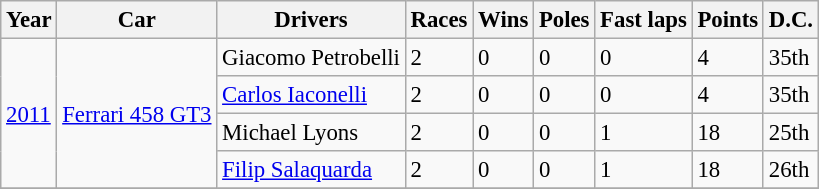<table class="wikitable" style="font-size:95%">
<tr>
<th>Year</th>
<th>Car</th>
<th>Drivers</th>
<th>Races</th>
<th>Wins</th>
<th>Poles</th>
<th>Fast laps</th>
<th>Points</th>
<th>D.C.</th>
</tr>
<tr>
<td rowspan="4"><a href='#'>2011</a></td>
<td rowspan="4"><a href='#'> Ferrari 458 GT3</a></td>
<td> Giacomo Petrobelli</td>
<td>2</td>
<td>0</td>
<td>0</td>
<td>0</td>
<td>4</td>
<td>35th</td>
</tr>
<tr>
<td> <a href='#'>Carlos Iaconelli</a></td>
<td>2</td>
<td>0</td>
<td>0</td>
<td>0</td>
<td>4</td>
<td>35th</td>
</tr>
<tr>
<td> Michael Lyons</td>
<td>2</td>
<td>0</td>
<td>0</td>
<td>1</td>
<td>18</td>
<td>25th</td>
</tr>
<tr>
<td> <a href='#'>Filip Salaquarda</a></td>
<td>2</td>
<td>0</td>
<td>0</td>
<td>1</td>
<td>18</td>
<td>26th</td>
</tr>
<tr>
</tr>
</table>
